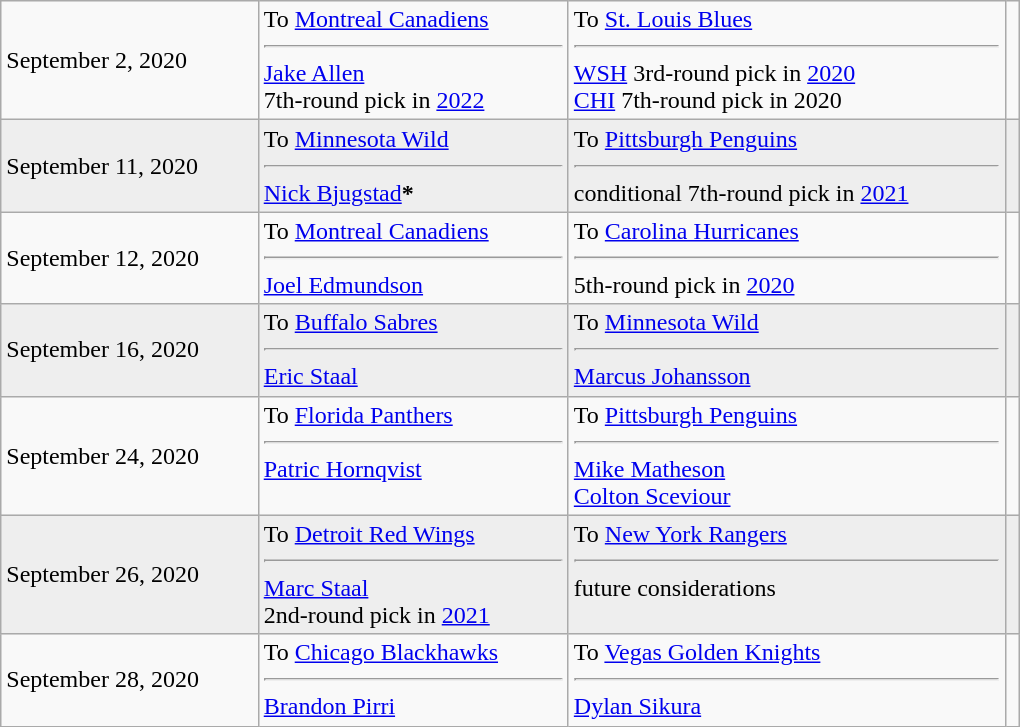<table class="wikitable" style="border:1px solid #999999; width:680px;">
<tr>
<td>September 2, 2020</td>
<td valign="top">To <a href='#'>Montreal Canadiens</a><hr><a href='#'>Jake Allen</a><br>7th-round pick in <a href='#'>2022</a></td>
<td valign="top">To <a href='#'>St. Louis Blues</a><hr><a href='#'>WSH</a> 3rd-round pick in <a href='#'>2020</a><br><a href='#'>CHI</a> 7th-round pick in 2020</td>
<td></td>
</tr>
<tr bgcolor="eeeeee">
<td>September 11, 2020</td>
<td valign="top">To <a href='#'>Minnesota Wild</a><hr><a href='#'>Nick Bjugstad</a><span><strong>*</strong></span></td>
<td valign="top">To <a href='#'>Pittsburgh Penguins</a><hr><span>conditional</span> 7th-round pick in <a href='#'>2021</a></td>
<td></td>
</tr>
<tr>
<td>September 12, 2020</td>
<td valign="top">To <a href='#'>Montreal Canadiens</a><hr><a href='#'>Joel Edmundson</a></td>
<td valign="top">To <a href='#'>Carolina Hurricanes</a><hr>5th-round pick in <a href='#'>2020</a></td>
<td></td>
</tr>
<tr bgcolor="eeeeee">
<td>September 16, 2020</td>
<td valign="top">To <a href='#'>Buffalo Sabres</a><hr><a href='#'>Eric Staal</a></td>
<td valign="top">To <a href='#'>Minnesota Wild</a><hr><a href='#'>Marcus Johansson</a></td>
<td></td>
</tr>
<tr>
<td>September 24, 2020</td>
<td valign="top">To <a href='#'>Florida Panthers</a><hr><a href='#'>Patric Hornqvist</a></td>
<td valign="top">To <a href='#'>Pittsburgh Penguins</a><hr><a href='#'>Mike Matheson</a><br><a href='#'>Colton Sceviour</a></td>
<td></td>
</tr>
<tr bgcolor="eeeeee">
<td>September 26, 2020</td>
<td valign="top">To <a href='#'>Detroit Red Wings</a><hr><a href='#'>Marc Staal</a><br>2nd-round pick in <a href='#'>2021</a></td>
<td valign="top">To <a href='#'>New York Rangers</a><hr><span>future considerations</span></td>
<td></td>
</tr>
<tr>
<td>September 28, 2020</td>
<td valign="top">To <a href='#'>Chicago Blackhawks</a><hr><a href='#'>Brandon Pirri</a></td>
<td valign="top">To <a href='#'>Vegas Golden Knights</a><hr><a href='#'>Dylan Sikura</a></td>
<td></td>
</tr>
</table>
